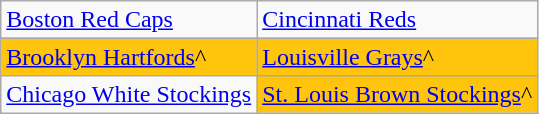<table class="wikitable" style="font-size:100%;line-height:1.1;">
<tr>
<td><a href='#'>Boston Red Caps</a></td>
<td><a href='#'>Cincinnati Reds</a></td>
</tr>
<tr>
<td style="background-color:#FFC40C;"><a href='#'>Brooklyn Hartfords</a>^</td>
<td style="background-color:#FFC40C;"><a href='#'>Louisville Grays</a>^</td>
</tr>
<tr>
<td><a href='#'>Chicago White Stockings</a></td>
<td style="background-color:#FFC40C;"><a href='#'>St. Louis Brown Stockings</a>^</td>
</tr>
</table>
